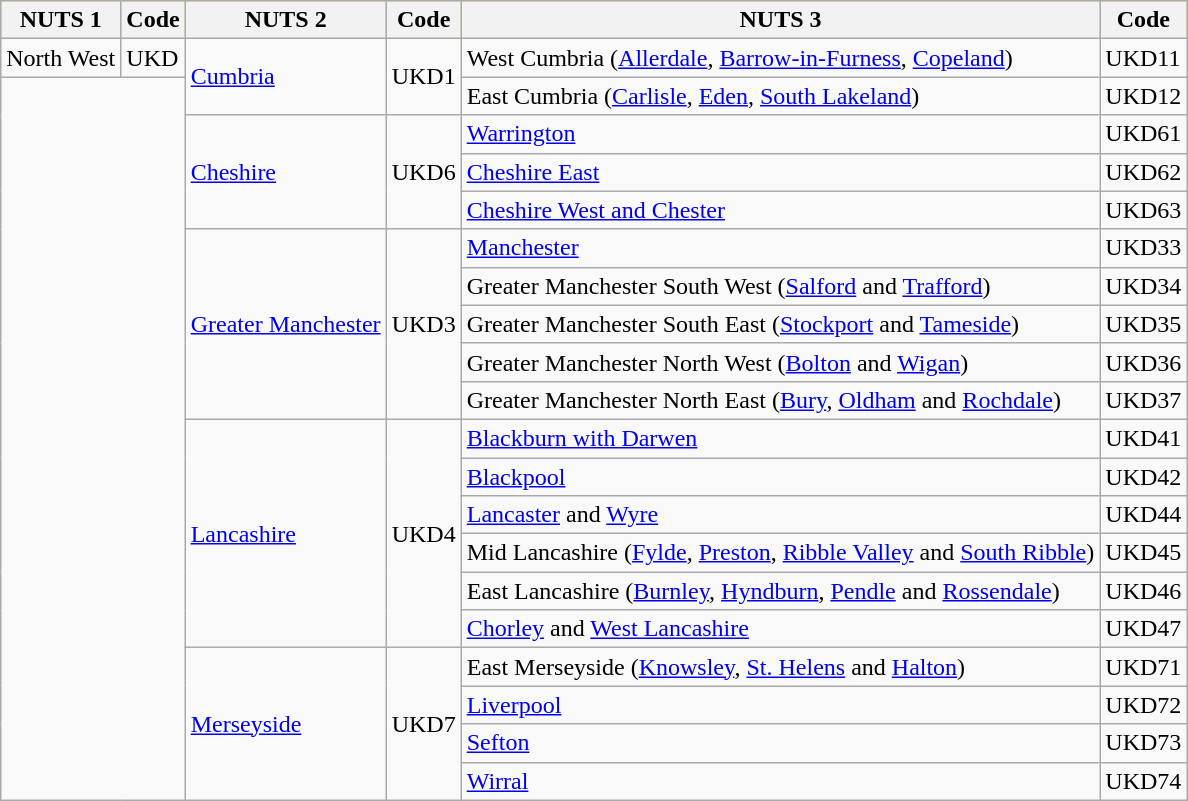<table class="wikitable">
<tr style="background:gold; text-align:left;">
<th>NUTS 1</th>
<th>Code</th>
<th>NUTS 2</th>
<th>Code</th>
<th>NUTS 3</th>
<th>Code</th>
</tr>
<tr>
<td>North West</td>
<td>UKD</td>
<td rowspan=2><a href='#'>Cumbria</a></td>
<td rowspan=2>UKD1</td>
<td>West Cumbria (<a href='#'>Allerdale</a>, <a href='#'>Barrow-in-Furness</a>, <a href='#'>Copeland</a>)</td>
<td>UKD11</td>
</tr>
<tr>
<td rowspan=19 colspan=2 align="center"></td>
<td>East Cumbria (<a href='#'>Carlisle</a>, <a href='#'>Eden</a>, <a href='#'>South Lakeland</a>)</td>
<td>UKD12</td>
</tr>
<tr>
<td rowspan=3><a href='#'>Cheshire</a></td>
<td rowspan=3>UKD6</td>
<td><a href='#'>Warrington</a></td>
<td>UKD61</td>
</tr>
<tr>
<td><a href='#'>Cheshire East</a></td>
<td>UKD62</td>
</tr>
<tr>
<td><a href='#'>Cheshire West and Chester</a></td>
<td>UKD63</td>
</tr>
<tr>
<td rowspan=5><a href='#'>Greater Manchester</a></td>
<td rowspan=5>UKD3</td>
<td><a href='#'>Manchester</a></td>
<td>UKD33</td>
</tr>
<tr>
<td>Greater Manchester South West (<a href='#'>Salford</a> and <a href='#'>Trafford</a>)</td>
<td>UKD34</td>
</tr>
<tr>
<td>Greater Manchester South East (<a href='#'>Stockport</a> and <a href='#'>Tameside</a>)</td>
<td>UKD35</td>
</tr>
<tr>
<td>Greater Manchester North West (<a href='#'>Bolton</a> and <a href='#'>Wigan</a>)</td>
<td>UKD36</td>
</tr>
<tr>
<td>Greater Manchester North East (<a href='#'>Bury</a>, <a href='#'>Oldham</a> and <a href='#'>Rochdale</a>)</td>
<td>UKD37</td>
</tr>
<tr>
<td rowspan=6><a href='#'>Lancashire</a></td>
<td rowspan=6>UKD4</td>
<td><a href='#'>Blackburn with Darwen</a></td>
<td>UKD41</td>
</tr>
<tr>
<td><a href='#'>Blackpool</a></td>
<td>UKD42</td>
</tr>
<tr>
<td><a href='#'>Lancaster</a> and <a href='#'>Wyre</a></td>
<td>UKD44</td>
</tr>
<tr>
<td>Mid Lancashire (<a href='#'>Fylde</a>, <a href='#'>Preston</a>, <a href='#'>Ribble Valley</a> and <a href='#'>South Ribble</a>)</td>
<td>UKD45</td>
</tr>
<tr>
<td>East Lancashire (<a href='#'>Burnley</a>, <a href='#'>Hyndburn</a>, <a href='#'>Pendle</a> and <a href='#'>Rossendale</a>)</td>
<td>UKD46</td>
</tr>
<tr>
<td><a href='#'>Chorley</a> and <a href='#'>West Lancashire</a></td>
<td>UKD47</td>
</tr>
<tr>
<td rowspan=4><a href='#'>Merseyside</a></td>
<td rowspan=4>UKD7</td>
<td>East Merseyside (<a href='#'>Knowsley</a>, <a href='#'>St. Helens</a> and <a href='#'>Halton</a>)</td>
<td>UKD71</td>
</tr>
<tr>
<td><a href='#'>Liverpool</a></td>
<td>UKD72</td>
</tr>
<tr>
<td><a href='#'>Sefton</a></td>
<td>UKD73</td>
</tr>
<tr>
<td><a href='#'>Wirral</a></td>
<td>UKD74</td>
</tr>
</table>
